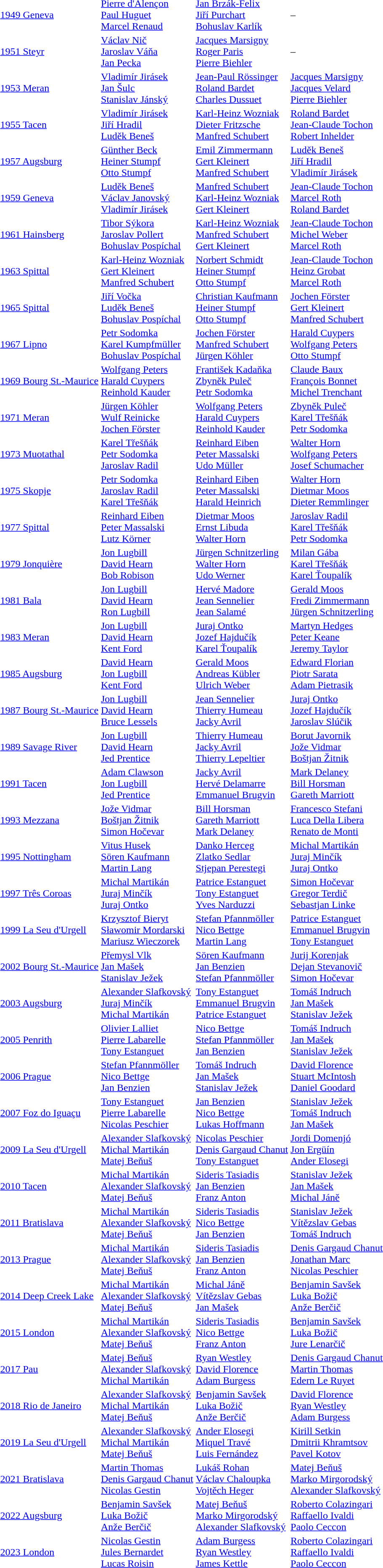<table>
<tr>
<td><a href='#'>1949 Geneva</a></td>
<td><a href='#'>Pierre d'Alençon</a><br><a href='#'>Paul Huguet</a><br><a href='#'>Marcel Renaud</a><br></td>
<td><a href='#'>Jan Brzák-Felix</a><br><a href='#'>Jiří Purchart</a><br><a href='#'>Bohuslav Karlík</a><br></td>
<td>–</td>
</tr>
<tr>
<td><a href='#'>1951 Steyr</a></td>
<td><a href='#'>Václav Nič</a><br><a href='#'>Jaroslav Váňa</a><br><a href='#'>Jan Pecka</a><br></td>
<td><a href='#'>Jacques Marsigny</a><br><a href='#'>Roger Paris</a><br><a href='#'>Pierre Biehler</a><br></td>
<td>–</td>
</tr>
<tr>
<td><a href='#'>1953 Meran</a></td>
<td><a href='#'>Vladimír Jirásek</a><br><a href='#'>Jan Šulc</a><br><a href='#'>Stanislav Jánský</a><br></td>
<td><a href='#'>Jean-Paul Rössinger</a><br><a href='#'>Roland Bardet</a><br><a href='#'>Charles Dussuet</a><br></td>
<td><a href='#'>Jacques Marsigny</a><br><a href='#'>Jacques Velard</a><br><a href='#'>Pierre Biehler</a><br></td>
</tr>
<tr>
<td><a href='#'>1955 Tacen</a></td>
<td><a href='#'>Vladimír Jirásek</a><br><a href='#'>Jiří Hradil</a><br><a href='#'>Luděk Beneš</a><br></td>
<td><a href='#'>Karl-Heinz Wozniak</a><br><a href='#'>Dieter Fritzsche</a><br><a href='#'>Manfred Schubert</a><br></td>
<td><a href='#'>Roland Bardet</a><br><a href='#'>Jean-Claude Tochon</a><br><a href='#'>Robert Inhelder</a><br></td>
</tr>
<tr>
<td><a href='#'>1957 Augsburg</a></td>
<td><a href='#'>Günther Beck</a><br><a href='#'>Heiner Stumpf</a><br><a href='#'>Otto Stumpf</a><br></td>
<td><a href='#'>Emil Zimmermann</a><br><a href='#'>Gert Kleinert</a><br><a href='#'>Manfred Schubert</a><br></td>
<td><a href='#'>Luděk Beneš</a><br><a href='#'>Jiří Hradil</a><br><a href='#'>Vladimír Jirásek</a><br></td>
</tr>
<tr>
<td><a href='#'>1959 Geneva</a></td>
<td><a href='#'>Luděk Beneš</a><br><a href='#'>Václav Janovský</a><br><a href='#'>Vladimír Jirásek</a><br></td>
<td><a href='#'>Manfred Schubert</a><br><a href='#'>Karl-Heinz Wozniak</a><br><a href='#'>Gert Kleinert</a><br></td>
<td><a href='#'>Jean-Claude Tochon</a><br><a href='#'>Marcel Roth</a><br><a href='#'>Roland Bardet</a><br></td>
</tr>
<tr>
<td><a href='#'>1961 Hainsberg</a></td>
<td><a href='#'>Tibor Sýkora</a><br><a href='#'>Jaroslav Pollert</a><br><a href='#'>Bohuslav Pospíchal</a><br></td>
<td><a href='#'>Karl-Heinz Wozniak</a><br><a href='#'>Manfred Schubert</a><br><a href='#'>Gert Kleinert</a><br></td>
<td><a href='#'>Jean-Claude Tochon</a><br><a href='#'>Michel Weber</a><br><a href='#'>Marcel Roth</a><br></td>
</tr>
<tr>
<td><a href='#'>1963 Spittal</a></td>
<td><a href='#'>Karl-Heinz Wozniak</a><br><a href='#'>Gert Kleinert</a><br><a href='#'>Manfred Schubert</a><br></td>
<td><a href='#'>Norbert Schmidt</a><br><a href='#'>Heiner Stumpf</a><br><a href='#'>Otto Stumpf</a><br></td>
<td><a href='#'>Jean-Claude Tochon</a><br><a href='#'>Heinz Grobat</a><br><a href='#'>Marcel Roth</a><br></td>
</tr>
<tr>
<td><a href='#'>1965 Spittal</a></td>
<td><a href='#'>Jiří Vočka</a><br><a href='#'>Luděk Beneš</a><br><a href='#'>Bohuslav Pospíchal</a><br></td>
<td><a href='#'>Christian Kaufmann</a><br><a href='#'>Heiner Stumpf</a><br><a href='#'>Otto Stumpf</a><br></td>
<td><a href='#'>Jochen Förster</a><br><a href='#'>Gert Kleinert</a><br><a href='#'>Manfred Schubert</a><br></td>
</tr>
<tr>
<td><a href='#'>1967 Lipno</a></td>
<td><a href='#'>Petr Sodomka</a><br><a href='#'>Karel Kumpfmüller</a><br><a href='#'>Bohuslav Pospíchal</a><br></td>
<td><a href='#'>Jochen Förster</a><br><a href='#'>Manfred Schubert</a><br><a href='#'>Jürgen Köhler</a><br></td>
<td><a href='#'>Harald Cuypers</a><br><a href='#'>Wolfgang Peters</a><br><a href='#'>Otto Stumpf</a><br></td>
</tr>
<tr>
<td><a href='#'>1969 Bourg St.-Maurice</a></td>
<td><a href='#'>Wolfgang Peters</a><br><a href='#'>Harald Cuypers</a><br><a href='#'>Reinhold Kauder</a><br></td>
<td><a href='#'>František Kadaňka</a><br><a href='#'>Zbyněk Puleč</a><br><a href='#'>Petr Sodomka</a><br></td>
<td><a href='#'>Claude Baux</a><br><a href='#'>François Bonnet</a><br><a href='#'>Michel Trenchant</a><br></td>
</tr>
<tr>
<td><a href='#'>1971 Meran</a></td>
<td><a href='#'>Jürgen Köhler</a><br><a href='#'>Wulf Reinicke</a><br><a href='#'>Jochen Förster</a><br></td>
<td><a href='#'>Wolfgang Peters</a><br><a href='#'>Harald Cuypers</a><br><a href='#'>Reinhold Kauder</a><br></td>
<td><a href='#'>Zbyněk Puleč</a><br><a href='#'>Karel Třešňák</a><br><a href='#'>Petr Sodomka</a><br></td>
</tr>
<tr>
<td><a href='#'>1973 Muotathal</a></td>
<td><a href='#'>Karel Třešňák</a><br><a href='#'>Petr Sodomka</a><br><a href='#'>Jaroslav Radil</a><br></td>
<td><a href='#'>Reinhard Eiben</a><br><a href='#'>Peter Massalski</a><br><a href='#'>Udo Müller</a><br></td>
<td><a href='#'>Walter Horn</a><br><a href='#'>Wolfgang Peters</a><br><a href='#'>Josef Schumacher</a><br></td>
</tr>
<tr>
<td><a href='#'>1975 Skopje</a></td>
<td><a href='#'>Petr Sodomka</a><br><a href='#'>Jaroslav Radil</a><br><a href='#'>Karel Třešňák</a><br></td>
<td><a href='#'>Reinhard Eiben</a><br><a href='#'>Peter Massalski</a><br><a href='#'>Harald Heinrich</a><br></td>
<td><a href='#'>Walter Horn</a><br><a href='#'>Dietmar Moos</a><br><a href='#'>Dieter Remmlinger</a><br></td>
</tr>
<tr>
<td><a href='#'>1977 Spittal</a></td>
<td><a href='#'>Reinhard Eiben</a><br><a href='#'>Peter Massalski</a><br><a href='#'>Lutz Körner</a><br></td>
<td><a href='#'>Dietmar Moos</a><br><a href='#'>Ernst Libuda</a><br><a href='#'>Walter Horn</a><br></td>
<td><a href='#'>Jaroslav Radil</a><br><a href='#'>Karel Třešňák</a><br><a href='#'>Petr Sodomka</a><br></td>
</tr>
<tr>
<td><a href='#'>1979 Jonquière</a></td>
<td><a href='#'>Jon Lugbill</a><br><a href='#'>David Hearn</a><br><a href='#'>Bob Robison</a><br></td>
<td><a href='#'>Jürgen Schnitzerling</a><br><a href='#'>Walter Horn</a><br><a href='#'>Udo Werner</a><br></td>
<td><a href='#'>Milan Gába</a><br><a href='#'>Karel Třešňák</a><br><a href='#'>Karel Ťoupalík</a><br></td>
</tr>
<tr>
<td><a href='#'>1981 Bala</a></td>
<td><a href='#'>Jon Lugbill</a><br><a href='#'>David Hearn</a><br><a href='#'>Ron Lugbill</a><br></td>
<td><a href='#'>Hervé Madore</a><br><a href='#'>Jean Sennelier</a><br><a href='#'>Jean Salamé</a><br></td>
<td><a href='#'>Gerald Moos</a><br><a href='#'>Fredi Zimmermann</a><br><a href='#'>Jürgen Schnitzerling</a><br></td>
</tr>
<tr>
<td><a href='#'>1983 Meran</a></td>
<td><a href='#'>Jon Lugbill</a><br><a href='#'>David Hearn</a><br><a href='#'>Kent Ford</a><br></td>
<td><a href='#'>Juraj Ontko</a><br><a href='#'>Jozef Hajdučík</a><br><a href='#'>Karel Ťoupalík</a><br></td>
<td><a href='#'>Martyn Hedges</a><br><a href='#'>Peter Keane</a><br><a href='#'>Jeremy Taylor</a><br></td>
</tr>
<tr>
<td><a href='#'>1985 Augsburg</a></td>
<td><a href='#'>David Hearn</a><br><a href='#'>Jon Lugbill</a><br><a href='#'>Kent Ford</a><br></td>
<td><a href='#'>Gerald Moos</a><br><a href='#'>Andreas Kübler</a><br><a href='#'>Ulrich Weber</a><br></td>
<td><a href='#'>Edward Florian</a><br><a href='#'>Piotr Sarata</a><br><a href='#'>Adam Pietrasik</a><br></td>
</tr>
<tr>
<td><a href='#'>1987 Bourg St.-Maurice</a></td>
<td><a href='#'>Jon Lugbill</a><br><a href='#'>David Hearn</a><br><a href='#'>Bruce Lessels</a><br></td>
<td><a href='#'>Jean Sennelier</a><br><a href='#'>Thierry Humeau</a><br><a href='#'>Jacky Avril</a><br></td>
<td><a href='#'>Juraj Ontko</a><br><a href='#'>Jozef Hajdučík</a><br><a href='#'>Jaroslav Slúčik</a><br></td>
</tr>
<tr>
<td><a href='#'>1989 Savage River</a></td>
<td><a href='#'>Jon Lugbill</a><br><a href='#'>David Hearn</a><br><a href='#'>Jed Prentice</a><br></td>
<td><a href='#'>Thierry Humeau</a><br><a href='#'>Jacky Avril</a><br><a href='#'>Thierry Lepeltier</a><br></td>
<td><a href='#'>Borut Javornik</a><br><a href='#'>Jože Vidmar</a><br><a href='#'>Boštjan Žitnik</a><br></td>
</tr>
<tr>
<td><a href='#'>1991 Tacen</a></td>
<td><a href='#'>Adam Clawson</a><br><a href='#'>Jon Lugbill</a><br><a href='#'>Jed Prentice</a><br></td>
<td><a href='#'>Jacky Avril</a><br><a href='#'>Hervé Delamarre</a><br><a href='#'>Emmanuel Brugvin</a><br></td>
<td><a href='#'>Mark Delaney</a><br><a href='#'>Bill Horsman</a><br><a href='#'>Gareth Marriott</a><br></td>
</tr>
<tr>
<td><a href='#'>1993 Mezzana</a></td>
<td><a href='#'>Jože Vidmar</a><br><a href='#'>Boštjan Žitnik</a><br><a href='#'>Simon Hočevar</a><br></td>
<td><a href='#'>Bill Horsman</a><br><a href='#'>Gareth Marriott</a><br><a href='#'>Mark Delaney</a><br></td>
<td><a href='#'>Francesco Stefani</a><br><a href='#'>Luca Della Libera</a><br><a href='#'>Renato de Monti</a><br></td>
</tr>
<tr>
<td><a href='#'>1995 Nottingham</a></td>
<td><a href='#'>Vitus Husek</a><br><a href='#'>Sören Kaufmann</a><br><a href='#'>Martin Lang</a><br></td>
<td><a href='#'>Danko Herceg</a><br><a href='#'>Zlatko Sedlar</a><br><a href='#'>Stjepan Perestegi</a><br></td>
<td><a href='#'>Michal Martikán</a><br><a href='#'>Juraj Minčík</a><br><a href='#'>Juraj Ontko</a><br></td>
</tr>
<tr>
<td><a href='#'>1997 Três Coroas</a></td>
<td><a href='#'>Michal Martikán</a><br><a href='#'>Juraj Minčík</a><br><a href='#'>Juraj Ontko</a><br></td>
<td><a href='#'>Patrice Estanguet</a><br><a href='#'>Tony Estanguet</a><br><a href='#'>Yves Narduzzi</a><br></td>
<td><a href='#'>Simon Hočevar</a><br><a href='#'>Gregor Terdič</a><br><a href='#'>Sebastjan Linke</a><br></td>
</tr>
<tr>
<td><a href='#'>1999 La Seu d'Urgell</a></td>
<td><a href='#'>Krzysztof Bieryt</a><br><a href='#'>Sławomir Mordarski</a><br><a href='#'>Mariusz Wieczorek</a><br></td>
<td><a href='#'>Stefan Pfannmöller</a><br><a href='#'>Nico Bettge</a><br><a href='#'>Martin Lang</a><br></td>
<td><a href='#'>Patrice Estanguet</a><br><a href='#'>Emmanuel Brugvin</a><br><a href='#'>Tony Estanguet</a><br></td>
</tr>
<tr>
<td><a href='#'>2002 Bourg St.-Maurice</a></td>
<td><a href='#'>Přemysl Vlk</a><br><a href='#'>Jan Mašek</a><br><a href='#'>Stanislav Ježek</a><br></td>
<td><a href='#'>Sören Kaufmann</a><br><a href='#'>Jan Benzien</a><br><a href='#'>Stefan Pfannmöller</a><br></td>
<td><a href='#'>Jurij Korenjak</a><br><a href='#'>Dejan Stevanovič</a><br><a href='#'>Simon Hočevar</a><br></td>
</tr>
<tr>
<td><a href='#'>2003 Augsburg</a></td>
<td><a href='#'>Alexander Slafkovský</a><br><a href='#'>Juraj Minčík</a><br><a href='#'>Michal Martikán</a><br></td>
<td><a href='#'>Tony Estanguet</a><br><a href='#'>Emmanuel Brugvin</a><br><a href='#'>Patrice Estanguet</a><br></td>
<td><a href='#'>Tomáš Indruch</a><br><a href='#'>Jan Mašek</a><br><a href='#'>Stanislav Ježek</a><br></td>
</tr>
<tr>
<td><a href='#'>2005 Penrith</a></td>
<td><a href='#'>Olivier Lalliet</a><br><a href='#'>Pierre Labarelle</a><br><a href='#'>Tony Estanguet</a><br></td>
<td><a href='#'>Nico Bettge</a><br><a href='#'>Stefan Pfannmöller</a><br><a href='#'>Jan Benzien</a><br></td>
<td><a href='#'>Tomáš Indruch</a><br><a href='#'>Jan Mašek</a><br><a href='#'>Stanislav Ježek</a><br></td>
</tr>
<tr>
<td><a href='#'>2006 Prague</a></td>
<td><a href='#'>Stefan Pfannmöller</a><br><a href='#'>Nico Bettge</a><br><a href='#'>Jan Benzien</a><br></td>
<td><a href='#'>Tomáš Indruch</a><br><a href='#'>Jan Mašek</a><br><a href='#'>Stanislav Ježek</a><br></td>
<td><a href='#'>David Florence</a><br><a href='#'>Stuart McIntosh</a><br><a href='#'>Daniel Goodard</a><br></td>
</tr>
<tr>
<td><a href='#'>2007 Foz do Iguaçu</a></td>
<td><a href='#'>Tony Estanguet</a><br><a href='#'>Pierre Labarelle</a><br><a href='#'>Nicolas Peschier</a><br></td>
<td><a href='#'>Jan Benzien</a><br><a href='#'>Nico Bettge</a><br><a href='#'>Lukas Hoffmann</a><br></td>
<td><a href='#'>Stanislav Ježek</a><br><a href='#'>Tomáš Indruch</a><br><a href='#'>Jan Mašek</a><br></td>
</tr>
<tr>
<td><a href='#'>2009 La Seu d'Urgell</a></td>
<td><a href='#'>Alexander Slafkovský</a><br><a href='#'>Michal Martikán</a><br><a href='#'>Matej Beňuš</a><br></td>
<td><a href='#'>Nicolas Peschier</a><br><a href='#'>Denis Gargaud Chanut</a><br><a href='#'>Tony Estanguet</a><br></td>
<td><a href='#'>Jordi Domenjó</a><br><a href='#'>Jon Ergüín</a><br><a href='#'>Ander Elosegi</a><br></td>
</tr>
<tr>
<td><a href='#'>2010 Tacen</a></td>
<td><a href='#'>Michal Martikán</a><br><a href='#'>Alexander Slafkovský</a><br><a href='#'>Matej Beňuš</a><br></td>
<td><a href='#'>Sideris Tasiadis</a><br><a href='#'>Jan Benzien</a><br><a href='#'>Franz Anton</a><br></td>
<td><a href='#'>Stanislav Ježek</a><br><a href='#'>Jan Mašek</a><br><a href='#'>Michal Jáně</a><br></td>
</tr>
<tr>
<td><a href='#'>2011 Bratislava</a></td>
<td><a href='#'>Michal Martikán</a><br><a href='#'>Alexander Slafkovský</a><br><a href='#'>Matej Beňuš</a><br></td>
<td><a href='#'>Sideris Tasiadis</a><br><a href='#'>Nico Bettge</a><br><a href='#'>Jan Benzien</a><br></td>
<td><a href='#'>Stanislav Ježek</a><br><a href='#'>Vítězslav Gebas</a><br><a href='#'>Tomáš Indruch</a><br></td>
</tr>
<tr>
<td><a href='#'>2013 Prague</a></td>
<td><a href='#'>Michal Martikán</a><br><a href='#'>Alexander Slafkovský</a><br><a href='#'>Matej Beňuš</a><br></td>
<td><a href='#'>Sideris Tasiadis</a><br><a href='#'>Jan Benzien</a><br><a href='#'>Franz Anton</a><br></td>
<td><a href='#'>Denis Gargaud Chanut</a><br><a href='#'>Jonathan Marc</a><br><a href='#'>Nicolas Peschier</a><br></td>
</tr>
<tr>
<td><a href='#'>2014 Deep Creek Lake</a></td>
<td><a href='#'>Michal Martikán</a><br><a href='#'>Alexander Slafkovský</a><br><a href='#'>Matej Beňuš</a><br></td>
<td><a href='#'>Michal Jáně</a><br><a href='#'>Vítězslav Gebas</a><br><a href='#'>Jan Mašek</a><br></td>
<td><a href='#'>Benjamin Savšek</a><br><a href='#'>Luka Božič</a><br><a href='#'>Anže Berčič</a><br></td>
</tr>
<tr>
<td><a href='#'>2015 London</a></td>
<td><a href='#'>Michal Martikán</a><br><a href='#'>Alexander Slafkovský</a><br><a href='#'>Matej Beňuš</a><br></td>
<td><a href='#'>Sideris Tasiadis</a><br><a href='#'>Nico Bettge</a><br><a href='#'>Franz Anton</a><br></td>
<td><a href='#'>Benjamin Savšek</a><br><a href='#'>Luka Božič</a><br><a href='#'>Jure Lenarčič</a><br></td>
</tr>
<tr>
<td><a href='#'>2017 Pau</a></td>
<td><a href='#'>Matej Beňuš</a><br><a href='#'>Alexander Slafkovský</a><br><a href='#'>Michal Martikán</a><br></td>
<td><a href='#'>Ryan Westley</a><br><a href='#'>David Florence</a><br><a href='#'>Adam Burgess</a><br></td>
<td><a href='#'>Denis Gargaud Chanut</a><br><a href='#'>Martin Thomas</a><br><a href='#'>Edern Le Ruyet</a><br></td>
</tr>
<tr>
<td><a href='#'>2018 Rio de Janeiro</a></td>
<td><a href='#'>Alexander Slafkovský</a><br><a href='#'>Michal Martikán</a><br><a href='#'>Matej Beňuš</a><br></td>
<td><a href='#'>Benjamin Savšek</a><br><a href='#'>Luka Božič</a><br><a href='#'>Anže Berčič</a><br></td>
<td><a href='#'>David Florence</a><br><a href='#'>Ryan Westley</a><br><a href='#'>Adam Burgess</a><br></td>
</tr>
<tr>
<td><a href='#'>2019 La Seu d'Urgell</a></td>
<td><a href='#'>Alexander Slafkovský</a><br><a href='#'>Michal Martikán</a><br><a href='#'>Matej Beňuš</a><br></td>
<td><a href='#'>Ander Elosegi</a><br><a href='#'>Miquel Travé</a><br><a href='#'>Luis Fernández</a><br></td>
<td><a href='#'>Kirill Setkin</a><br><a href='#'>Dmitrii Khramtsov</a><br><a href='#'>Pavel Kotov</a><br></td>
</tr>
<tr>
<td><a href='#'>2021 Bratislava</a></td>
<td><a href='#'>Martin Thomas</a><br><a href='#'>Denis Gargaud Chanut</a><br><a href='#'>Nicolas Gestin</a><br></td>
<td><a href='#'>Lukáš Rohan</a><br><a href='#'>Václav Chaloupka</a><br><a href='#'>Vojtěch Heger</a><br></td>
<td><a href='#'>Matej Beňuš</a><br><a href='#'>Marko Mirgorodský</a><br><a href='#'>Alexander Slafkovský</a><br></td>
</tr>
<tr>
<td><a href='#'>2022 Augsburg</a></td>
<td><a href='#'>Benjamin Savšek</a><br><a href='#'>Luka Božič</a><br><a href='#'>Anže Berčič</a><br></td>
<td><a href='#'>Matej Beňuš</a><br><a href='#'>Marko Mirgorodský</a><br><a href='#'>Alexander Slafkovský</a><br></td>
<td><a href='#'>Roberto Colazingari</a><br><a href='#'>Raffaello Ivaldi</a><br><a href='#'>Paolo Ceccon</a><br></td>
</tr>
<tr>
<td><a href='#'>2023 London</a></td>
<td><a href='#'>Nicolas Gestin</a><br><a href='#'>Jules Bernardet</a><br><a href='#'>Lucas Roisin</a><br></td>
<td><a href='#'>Adam Burgess</a><br><a href='#'>Ryan Westley</a><br><a href='#'>James Kettle</a><br></td>
<td><a href='#'>Roberto Colazingari</a><br><a href='#'>Raffaello Ivaldi</a><br><a href='#'>Paolo Ceccon</a><br></td>
</tr>
</table>
